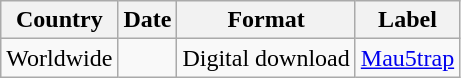<table class="wikitable">
<tr>
<th>Country</th>
<th>Date</th>
<th>Format</th>
<th>Label</th>
</tr>
<tr>
<td>Worldwide</td>
<td></td>
<td>Digital download</td>
<td><a href='#'>Mau5trap</a></td>
</tr>
</table>
